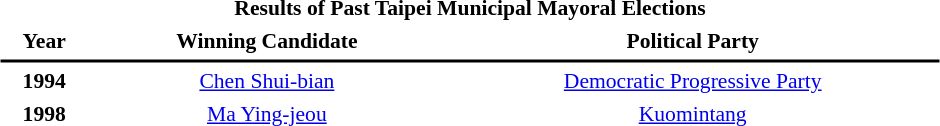<table style="margin-right: 1em; width: 50%; font-size: 90%; text-align:center;" cellspacing="3">
<tr>
<td colspan="3" align="center"><strong>Results of Past Taipei Municipal Mayoral Elections</strong></td>
</tr>
<tr>
<td><strong>Year</strong></td>
<td><strong> Winning Candidate</strong></td>
<td><strong>Political Party</strong></td>
</tr>
<tr>
<th bgcolor="#000000" colspan="6"></th>
</tr>
<tr>
<td><strong>1994</strong></td>
<td><a href='#'>Chen Shui-bian</a></td>
<td><a href='#'>Democratic Progressive Party</a></td>
</tr>
<tr>
<td><strong>1998</strong></td>
<td><a href='#'>Ma Ying-jeou</a></td>
<td> <a href='#'>Kuomintang</a></td>
</tr>
</table>
